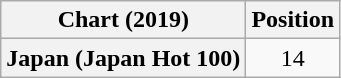<table class="wikitable plainrowheaders" style="text-align:center">
<tr>
<th scope="col">Chart (2019)</th>
<th scope="col">Position</th>
</tr>
<tr>
<th scope="row">Japan (Japan Hot 100)</th>
<td>14</td>
</tr>
</table>
